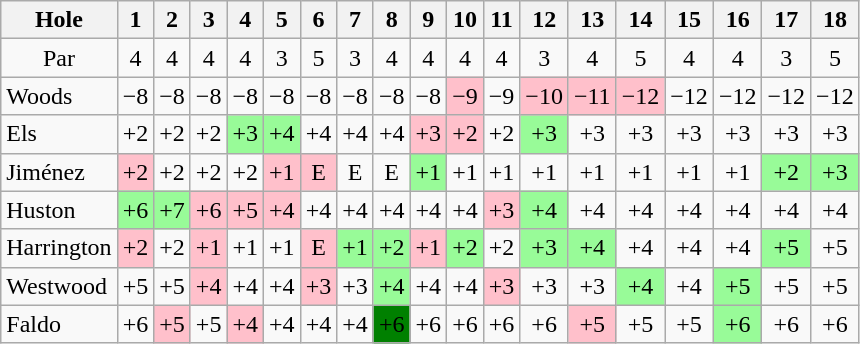<table class="wikitable" style="text-align:center">
<tr>
<th>Hole</th>
<th>1</th>
<th>2</th>
<th>3</th>
<th>4</th>
<th>5</th>
<th>6</th>
<th>7</th>
<th>8</th>
<th>9</th>
<th>10</th>
<th>11</th>
<th>12</th>
<th>13</th>
<th>14</th>
<th>15</th>
<th>16</th>
<th>17</th>
<th>18</th>
</tr>
<tr>
<td>Par</td>
<td>4</td>
<td>4</td>
<td>4</td>
<td>4</td>
<td>3</td>
<td>5</td>
<td>3</td>
<td>4</td>
<td>4</td>
<td>4</td>
<td>4</td>
<td>3</td>
<td>4</td>
<td>5</td>
<td>4</td>
<td>4</td>
<td>3</td>
<td>5</td>
</tr>
<tr>
<td align=left> Woods</td>
<td>−8</td>
<td>−8</td>
<td>−8</td>
<td>−8</td>
<td>−8</td>
<td>−8</td>
<td>−8</td>
<td>−8</td>
<td>−8</td>
<td style="background: Pink;">−9</td>
<td>−9</td>
<td style="background: Pink;">−10</td>
<td style="background: Pink;">−11</td>
<td style="background: Pink;">−12</td>
<td>−12</td>
<td>−12</td>
<td>−12</td>
<td>−12</td>
</tr>
<tr>
<td align=left> Els</td>
<td>+2</td>
<td>+2</td>
<td>+2</td>
<td style="background: PaleGreen;">+3</td>
<td style="background: PaleGreen;">+4</td>
<td>+4</td>
<td>+4</td>
<td>+4</td>
<td style="background: Pink;">+3</td>
<td style="background: Pink;">+2</td>
<td>+2</td>
<td style="background: PaleGreen;">+3</td>
<td>+3</td>
<td>+3</td>
<td>+3</td>
<td>+3</td>
<td>+3</td>
<td>+3</td>
</tr>
<tr>
<td align=left> Jiménez</td>
<td style="background: Pink;">+2</td>
<td>+2</td>
<td>+2</td>
<td>+2</td>
<td style="background: Pink;">+1</td>
<td style="background: Pink;">E</td>
<td>E</td>
<td>E</td>
<td style="background: PaleGreen;">+1</td>
<td>+1</td>
<td>+1</td>
<td>+1</td>
<td>+1</td>
<td>+1</td>
<td>+1</td>
<td>+1</td>
<td style="background: PaleGreen;">+2</td>
<td style="background: PaleGreen;">+3</td>
</tr>
<tr>
<td align=left> Huston</td>
<td style="background: PaleGreen;">+6</td>
<td style="background: PaleGreen;">+7</td>
<td style="background: Pink;">+6</td>
<td style="background: Pink;">+5</td>
<td style="background: Pink;">+4</td>
<td>+4</td>
<td>+4</td>
<td>+4</td>
<td>+4</td>
<td>+4</td>
<td style="background: Pink;">+3</td>
<td style="background: PaleGreen;">+4</td>
<td>+4</td>
<td>+4</td>
<td>+4</td>
<td>+4</td>
<td>+4</td>
<td>+4</td>
</tr>
<tr>
<td align=left> Harrington</td>
<td style="background: Pink;">+2</td>
<td>+2</td>
<td style="background: Pink;">+1</td>
<td>+1</td>
<td>+1</td>
<td style="background: Pink;">E</td>
<td style="background: PaleGreen;">+1</td>
<td style="background: PaleGreen;">+2</td>
<td style="background: Pink;">+1</td>
<td style="background: PaleGreen;">+2</td>
<td>+2</td>
<td style="background: PaleGreen;">+3</td>
<td style="background: PaleGreen;">+4</td>
<td>+4</td>
<td>+4</td>
<td>+4</td>
<td style="background: PaleGreen;">+5</td>
<td>+5</td>
</tr>
<tr>
<td align=left> Westwood</td>
<td>+5</td>
<td>+5</td>
<td style="background: Pink;">+4</td>
<td>+4</td>
<td>+4</td>
<td style="background: Pink;">+3</td>
<td>+3</td>
<td style="background: PaleGreen;">+4</td>
<td>+4</td>
<td>+4</td>
<td style="background: Pink;">+3</td>
<td>+3</td>
<td>+3</td>
<td style="background: PaleGreen;">+4</td>
<td>+4</td>
<td style="background: PaleGreen;">+5</td>
<td>+5</td>
<td>+5</td>
</tr>
<tr>
<td align=left> Faldo</td>
<td>+6</td>
<td style="background: Pink;">+5</td>
<td>+5</td>
<td style="background: Pink;">+4</td>
<td>+4</td>
<td>+4</td>
<td>+4</td>
<td style="background: Green;">+6</td>
<td>+6</td>
<td>+6</td>
<td>+6</td>
<td>+6</td>
<td style="background: Pink;">+5</td>
<td>+5</td>
<td>+5</td>
<td style="background: PaleGreen;">+6</td>
<td>+6</td>
<td>+6</td>
</tr>
</table>
